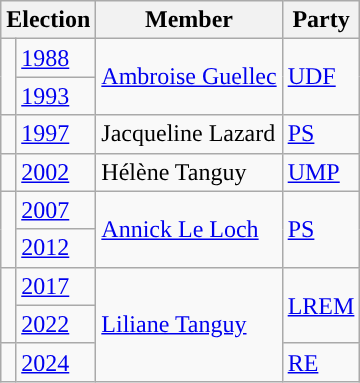<table class="wikitable">
<tr>
<th colspan="2">Election</th>
<th>Member</th>
<th>Party</th>
</tr>
<tr>
<td rowspan="2" style="color:inherit;background-color: "></td>
<td><a href='#'>1988</a></td>
<td rowspan="2"><a href='#'>Ambroise Guellec</a></td>
<td rowspan="2"><a href='#'>UDF</a></td>
</tr>
<tr>
<td><a href='#'>1993</a></td>
</tr>
<tr>
<td style="color:inherit;background-color: "></td>
<td><a href='#'>1997</a></td>
<td>Jacqueline Lazard</td>
<td><a href='#'>PS</a></td>
</tr>
<tr>
<td style="color:inherit;background-color: "></td>
<td><a href='#'>2002</a></td>
<td>Hélène Tanguy</td>
<td><a href='#'>UMP</a></td>
</tr>
<tr>
<td rowspan="2" style="color:inherit;background-color: "></td>
<td><a href='#'>2007</a></td>
<td rowspan="2"><a href='#'>Annick Le Loch</a></td>
<td rowspan="2"><a href='#'>PS</a></td>
</tr>
<tr>
<td><a href='#'>2012</a></td>
</tr>
<tr>
<td rowspan="2" style="color:inherit;background-color: "></td>
<td><a href='#'>2017</a></td>
<td rowspan="3"><a href='#'>Liliane Tanguy</a></td>
<td rowspan="2"><a href='#'>LREM</a></td>
</tr>
<tr>
<td><a href='#'>2022</a></td>
</tr>
<tr>
<td style="color:inherit;background-color: "></td>
<td><a href='#'>2024</a></td>
<td><a href='#'>RE</a></td>
</tr>
</table>
